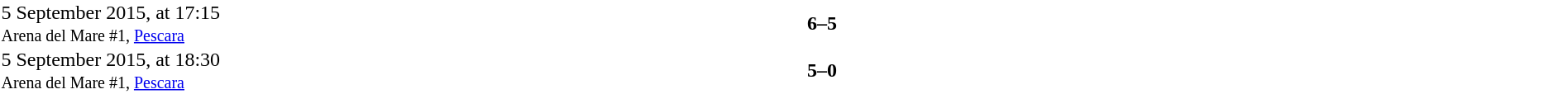<table border=0 cellspacing=0 cellpadding=1 style="font-size: 100%; border-collapse: collapse;">
<tr align=center>
<th width=23%></th>
<th width=23%></th>
<th width=13%></th>
<th width=23%></th>
<th width=18%></th>
</tr>
<tr bgcolor=#FFFFFF>
<td>5 September 2015, at 17:15 <br><small>Arena del Mare #1, <a href='#'>Pescara</a></small></td>
<td align="right"><strong> </strong></td>
<td align="center"><strong>6–5</strong></td>
<td><strong></strong></td>
<td></td>
<td></td>
</tr>
<tr bgcolor=#FFFFFF>
<td>5 September 2015, at 18:30 <br><small>Arena del Mare #1, <a href='#'>Pescara</a></small></td>
<td align="right"><strong></strong></td>
<td align="center"><strong>5–0</strong></td>
<td><strong></strong></td>
<td></td>
<td></td>
</tr>
</table>
